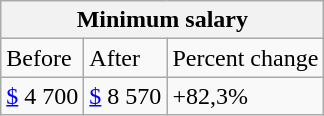<table class="wikitable">
<tr>
<th colspan="3">Minimum salary</th>
</tr>
<tr>
<td>Before</td>
<td>After</td>
<td>Percent change</td>
</tr>
<tr>
<td><a href='#'>$</a> 4 700</td>
<td><a href='#'>$</a> 8 570</td>
<td>+82,3%</td>
</tr>
</table>
